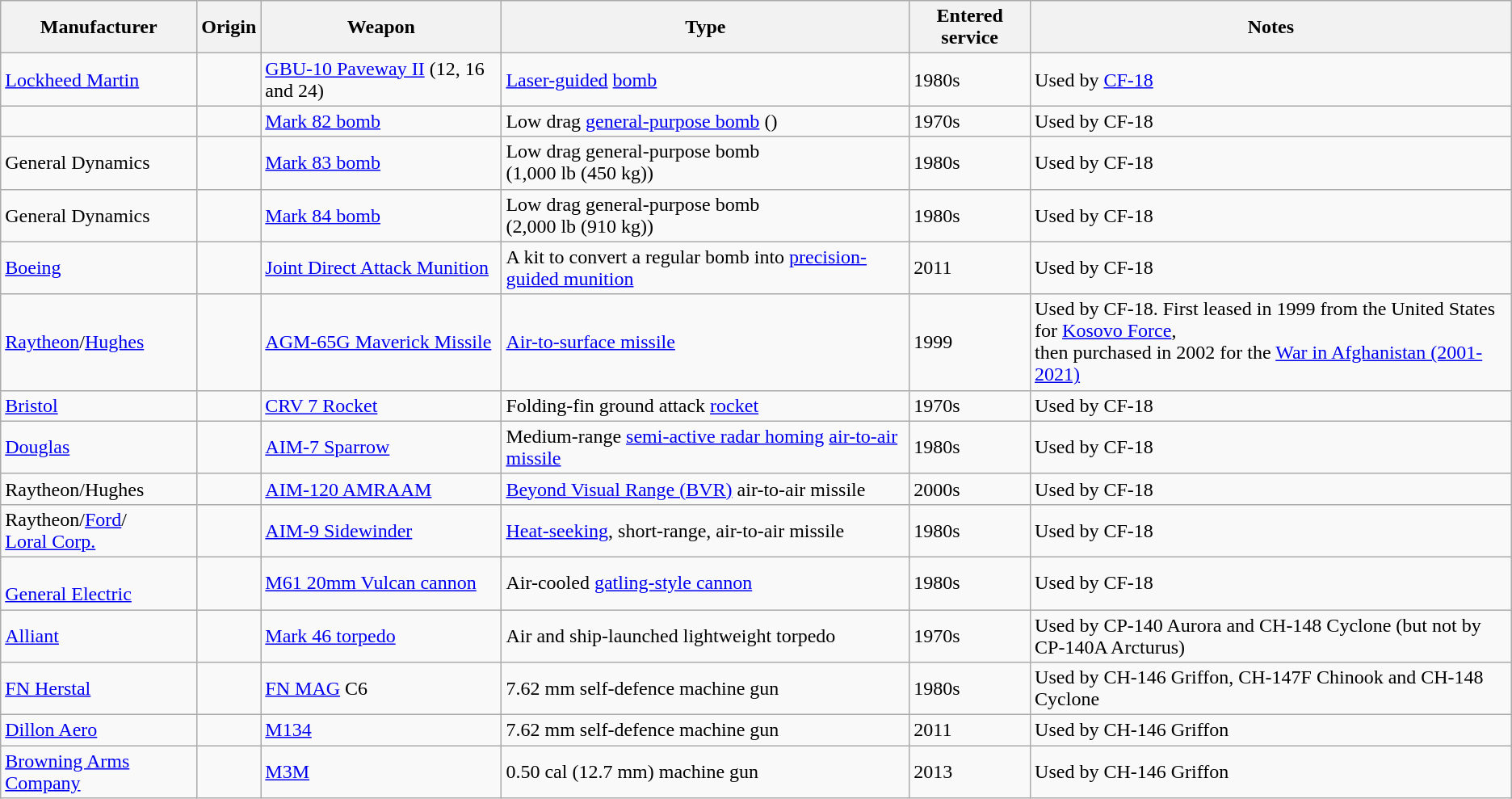<table class="wikitable sortable">
<tr>
<th style="text-align:center; ">Manufacturer</th>
<th style="text-align:center;">Origin</th>
<th style="text-align:center; ">Weapon</th>
<th style="text-align:center; ">Type</th>
<th style="text-align:center; ">Entered service</th>
<th style="text-align:center; ">Notes</th>
</tr>
<tr>
<td><a href='#'>Lockheed Martin</a></td>
<td></td>
<td><a href='#'>GBU-10 Paveway II</a> (12, 16 and 24)</td>
<td><a href='#'>Laser-guided</a> <a href='#'>bomb</a></td>
<td>1980s</td>
<td>Used by <a href='#'>CF-18</a></td>
</tr>
<tr>
<td></td>
<td></td>
<td><a href='#'>Mark 82 bomb</a></td>
<td>Low drag <a href='#'>general-purpose bomb</a> ()</td>
<td>1970s</td>
<td>Used by CF-18</td>
</tr>
<tr>
<td>General Dynamics</td>
<td></td>
<td><a href='#'>Mark 83 bomb</a></td>
<td>Low drag general-purpose bomb (1,000 lb (450 kg))</td>
<td>1980s</td>
<td>Used by CF-18</td>
</tr>
<tr>
<td>General Dynamics</td>
<td></td>
<td><a href='#'>Mark 84 bomb</a></td>
<td>Low drag general-purpose bomb (2,000 lb (910 kg))</td>
<td>1980s</td>
<td>Used by CF-18</td>
</tr>
<tr>
<td><a href='#'>Boeing</a></td>
<td></td>
<td><a href='#'>Joint Direct Attack Munition</a></td>
<td>A kit to convert a regular bomb into <a href='#'>precision-guided munition</a></td>
<td>2011</td>
<td>Used by CF-18</td>
</tr>
<tr>
<td><a href='#'>Raytheon</a>/<a href='#'>Hughes</a></td>
<td></td>
<td><a href='#'>AGM-65G Maverick Missile</a></td>
<td><a href='#'>Air-to-surface missile</a></td>
<td>1999</td>
<td>Used by CF-18. First leased in 1999 from the United States for <a href='#'>Kosovo Force</a>,<br>then purchased in 2002 for the <a href='#'>War in Afghanistan (2001-2021)</a></td>
</tr>
<tr>
<td><a href='#'>Bristol</a></td>
<td></td>
<td><a href='#'>CRV 7 Rocket</a></td>
<td>Folding-fin ground attack <a href='#'>rocket</a></td>
<td>1970s</td>
<td>Used by CF-18</td>
</tr>
<tr>
<td><a href='#'>Douglas</a></td>
<td></td>
<td><a href='#'>AIM-7 Sparrow</a></td>
<td>Medium-range <a href='#'>semi-active radar homing</a> <a href='#'>air-to-air missile</a></td>
<td>1980s</td>
<td>Used by CF-18</td>
</tr>
<tr>
<td>Raytheon/Hughes</td>
<td></td>
<td><a href='#'>AIM-120 AMRAAM</a></td>
<td><a href='#'>Beyond Visual Range (BVR)</a> air-to-air missile</td>
<td>2000s</td>
<td>Used by CF-18</td>
</tr>
<tr>
<td>Raytheon/<a href='#'>Ford</a>/<br><a href='#'>Loral Corp.</a></td>
<td></td>
<td><a href='#'>AIM-9 Sidewinder</a></td>
<td><a href='#'>Heat-seeking</a>, short-range, air-to-air missile</td>
<td>1980s</td>
<td>Used by CF-18</td>
</tr>
<tr>
<td><br><a href='#'>General Electric</a></td>
<td></td>
<td><a href='#'>M61 20mm Vulcan cannon</a></td>
<td>Air-cooled <a href='#'>gatling-style cannon</a></td>
<td>1980s</td>
<td>Used by CF-18</td>
</tr>
<tr>
<td><a href='#'>Alliant</a></td>
<td></td>
<td><a href='#'>Mark 46 torpedo</a></td>
<td>Air and ship-launched lightweight torpedo</td>
<td>1970s</td>
<td>Used by CP-140 Aurora and CH-148 Cyclone (but not by CP-140A Arcturus)</td>
</tr>
<tr>
<td><a href='#'>FN Herstal</a></td>
<td></td>
<td><a href='#'>FN MAG</a> C6</td>
<td>7.62 mm self-defence machine gun</td>
<td>1980s</td>
<td>Used by CH-146 Griffon, CH-147F Chinook and CH-148 Cyclone</td>
</tr>
<tr>
<td><a href='#'>Dillon Aero</a></td>
<td></td>
<td><a href='#'>M134</a></td>
<td>7.62 mm self-defence machine gun</td>
<td>2011</td>
<td>Used by CH-146 Griffon</td>
</tr>
<tr>
<td><a href='#'>Browning Arms Company</a></td>
<td></td>
<td><a href='#'>M3M</a></td>
<td>0.50 cal (12.7 mm) machine gun</td>
<td>2013</td>
<td>Used by CH-146 Griffon</td>
</tr>
</table>
